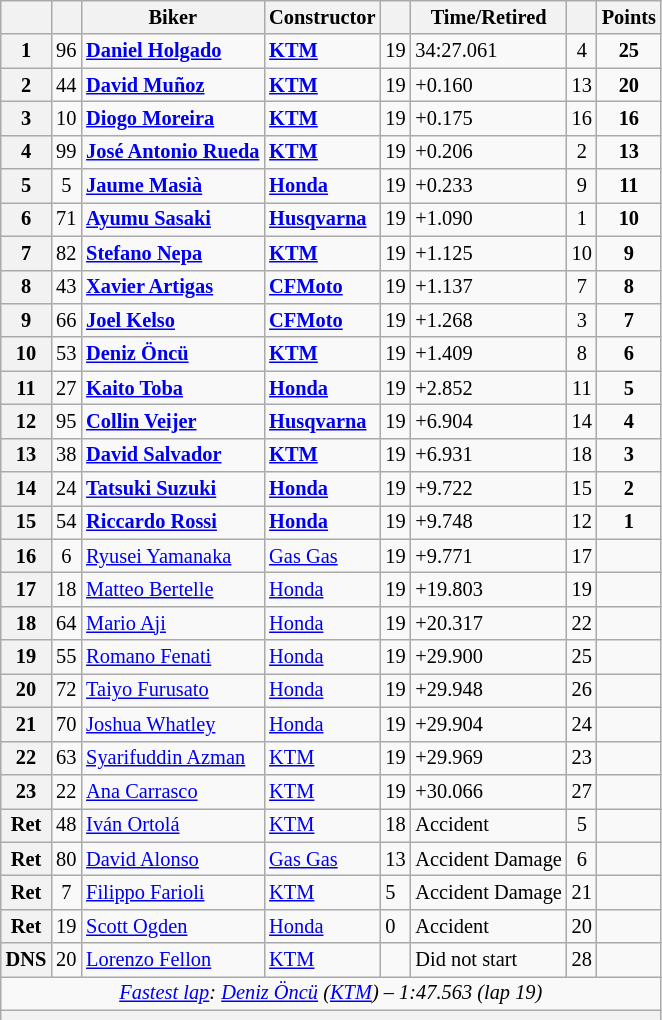<table class="wikitable sortable" style="font-size: 85%;">
<tr>
<th scope="col"></th>
<th scope="col"></th>
<th scope="col">Biker</th>
<th scope="col">Constructor</th>
<th scope="col" class="unsortable"></th>
<th scope="col" class="unsortable">Time/Retired</th>
<th scope="col"></th>
<th scope="col">Points</th>
</tr>
<tr>
<th scope="row">1</th>
<td align="center">96</td>
<td> <strong><a href='#'>Daniel Holgado</a></strong></td>
<td><strong><a href='#'>KTM</a></strong></td>
<td>19</td>
<td>34:27.061</td>
<td align="center">4</td>
<td align="center"><strong>25</strong></td>
</tr>
<tr>
<th scope="row">2</th>
<td align="center">44</td>
<td> <strong><a href='#'>David Muñoz</a></strong></td>
<td><strong><a href='#'>KTM</a></strong></td>
<td>19</td>
<td>+0.160</td>
<td align="center">13</td>
<td align="center"><strong>20</strong></td>
</tr>
<tr>
<th scope="row">3</th>
<td align="center">10</td>
<td> <strong><a href='#'>Diogo Moreira</a></strong></td>
<td><strong><a href='#'>KTM</a></strong></td>
<td>19</td>
<td>+0.175</td>
<td align="center">16</td>
<td align="center"><strong>16</strong></td>
</tr>
<tr>
<th scope="row">4</th>
<td align="center">99</td>
<td> <strong><a href='#'>José Antonio Rueda</a></strong></td>
<td><strong><a href='#'>KTM</a></strong></td>
<td>19</td>
<td>+0.206</td>
<td align="center">2</td>
<td align="center"><strong>13</strong></td>
</tr>
<tr>
<th scope="row">5</th>
<td align="center">5</td>
<td> <strong><a href='#'>Jaume Masià</a></strong></td>
<td><strong><a href='#'>Honda</a></strong></td>
<td>19</td>
<td>+0.233</td>
<td align="center">9</td>
<td align="center"><strong>11</strong></td>
</tr>
<tr>
<th scope="row">6</th>
<td align="center">71</td>
<td> <strong><a href='#'>Ayumu Sasaki</a></strong></td>
<td><strong><a href='#'>Husqvarna</a></strong></td>
<td>19</td>
<td>+1.090</td>
<td align="center">1</td>
<td align="center"><strong>10</strong></td>
</tr>
<tr>
<th scope="row">7</th>
<td align="center">82</td>
<td> <strong><a href='#'>Stefano Nepa</a></strong></td>
<td><strong><a href='#'>KTM</a></strong></td>
<td>19</td>
<td>+1.125</td>
<td align="center">10</td>
<td align="center"><strong>9</strong></td>
</tr>
<tr>
<th scope="row">8</th>
<td align="center">43</td>
<td> <strong><a href='#'>Xavier Artigas</a></strong></td>
<td><strong><a href='#'>CFMoto</a></strong></td>
<td>19</td>
<td>+1.137</td>
<td align="center">7</td>
<td align="center"><strong>8</strong></td>
</tr>
<tr>
<th scope="row">9</th>
<td align="center">66</td>
<td> <strong><a href='#'>Joel Kelso</a></strong></td>
<td><strong><a href='#'>CFMoto</a></strong></td>
<td>19</td>
<td>+1.268</td>
<td align="center">3</td>
<td align="center"><strong>7</strong></td>
</tr>
<tr>
<th scope="row">10</th>
<td align="center">53</td>
<td> <strong><a href='#'>Deniz Öncü</a></strong></td>
<td><strong><a href='#'>KTM</a></strong></td>
<td>19</td>
<td>+1.409</td>
<td align="center">8</td>
<td align="center"><strong>6</strong></td>
</tr>
<tr>
<th scope="row">11</th>
<td align="center">27</td>
<td> <strong><a href='#'>Kaito Toba</a></strong></td>
<td><strong><a href='#'>Honda</a></strong></td>
<td>19</td>
<td>+2.852</td>
<td align="center">11</td>
<td align="center"><strong>5</strong></td>
</tr>
<tr>
<th scope="row">12</th>
<td align="center">95</td>
<td> <strong><a href='#'>Collin Veijer</a></strong></td>
<td><strong><a href='#'>Husqvarna</a></strong></td>
<td>19</td>
<td>+6.904</td>
<td align="center">14</td>
<td align="center"><strong>4</strong></td>
</tr>
<tr>
<th scope="row">13</th>
<td align="center">38</td>
<td> <strong><a href='#'>David Salvador</a></strong></td>
<td><strong><a href='#'>KTM</a></strong></td>
<td>19</td>
<td>+6.931</td>
<td align="center">18</td>
<td align="center"><strong>3</strong></td>
</tr>
<tr>
<th scope="row">14</th>
<td align="center">24</td>
<td> <strong><a href='#'>Tatsuki Suzuki</a></strong></td>
<td><strong><a href='#'>Honda</a></strong></td>
<td>19</td>
<td>+9.722</td>
<td align="center">15</td>
<td align="center"><strong>2</strong></td>
</tr>
<tr>
<th scope="row">15</th>
<td align="center">54</td>
<td> <strong><a href='#'>Riccardo Rossi</a></strong></td>
<td><strong><a href='#'>Honda</a></strong></td>
<td>19</td>
<td>+9.748</td>
<td align="center">12</td>
<td align="center"><strong>1</strong></td>
</tr>
<tr>
<th scope="row">16</th>
<td align="center">6</td>
<td> <a href='#'>Ryusei Yamanaka</a></td>
<td><a href='#'>Gas Gas</a></td>
<td>19</td>
<td>+9.771</td>
<td align="center">17</td>
<td></td>
</tr>
<tr>
<th scope="row">17</th>
<td align="center">18</td>
<td> <a href='#'>Matteo Bertelle</a></td>
<td><a href='#'>Honda</a></td>
<td>19</td>
<td>+19.803</td>
<td align="center">19</td>
<td></td>
</tr>
<tr>
<th scope="row">18</th>
<td align="center">64</td>
<td> <a href='#'>Mario Aji</a></td>
<td><a href='#'>Honda</a></td>
<td>19</td>
<td>+20.317</td>
<td align="center">22</td>
<td></td>
</tr>
<tr>
<th scope="row">19</th>
<td align="center">55</td>
<td> <a href='#'>Romano Fenati</a></td>
<td><a href='#'>Honda</a></td>
<td>19</td>
<td>+29.900</td>
<td align="center">25</td>
<td></td>
</tr>
<tr>
<th scope="row">20</th>
<td align="center">72</td>
<td> <a href='#'>Taiyo Furusato</a></td>
<td><a href='#'>Honda</a></td>
<td>19</td>
<td>+29.948</td>
<td align="center">26</td>
<td></td>
</tr>
<tr>
<th scope="row">21</th>
<td align="center">70</td>
<td> <a href='#'>Joshua Whatley</a></td>
<td><a href='#'>Honda</a></td>
<td>19</td>
<td>+29.904</td>
<td align="center">24</td>
<td></td>
</tr>
<tr>
<th scope="row">22</th>
<td align="center">63</td>
<td> <a href='#'>Syarifuddin Azman</a></td>
<td><a href='#'>KTM</a></td>
<td>19</td>
<td>+29.969</td>
<td align="center">23</td>
<td></td>
</tr>
<tr>
<th scope="row">23</th>
<td align="center">22</td>
<td> <a href='#'>Ana Carrasco</a></td>
<td><a href='#'>KTM</a></td>
<td>19</td>
<td>+30.066</td>
<td align="center">27</td>
<td></td>
</tr>
<tr>
<th scope="row">Ret</th>
<td align="center">48</td>
<td> <a href='#'>Iván Ortolá</a></td>
<td><a href='#'>KTM</a></td>
<td>18</td>
<td>Accident</td>
<td align="center">5</td>
<td></td>
</tr>
<tr>
<th scope="row">Ret</th>
<td align="center">80</td>
<td> <a href='#'>David Alonso</a></td>
<td><a href='#'>Gas Gas</a></td>
<td>13</td>
<td>Accident Damage</td>
<td align="center">6</td>
<td></td>
</tr>
<tr>
<th scope="row">Ret</th>
<td align="center">7</td>
<td> <a href='#'>Filippo Farioli</a></td>
<td><a href='#'>KTM</a></td>
<td>5</td>
<td>Accident Damage</td>
<td align="center">21</td>
<td></td>
</tr>
<tr>
<th scope="row">Ret</th>
<td align="center">19</td>
<td> <a href='#'>Scott Ogden</a></td>
<td><a href='#'>Honda</a></td>
<td>0</td>
<td>Accident</td>
<td align="center">20</td>
<td></td>
</tr>
<tr>
<th scope="row">DNS</th>
<td align="center">20</td>
<td> <a href='#'>Lorenzo Fellon</a></td>
<td><a href='#'>KTM</a></td>
<td></td>
<td>Did not start</td>
<td align="center">28</td>
<td></td>
</tr>
<tr class="sortbottom">
<td colspan="8" style="text-align:center"><em><a href='#'>Fastest lap</a>:  <a href='#'>Deniz Öncü</a> (<a href='#'>KTM</a>) – 1:47.563 (lap 19)</em></td>
</tr>
<tr>
<th colspan=8></th>
</tr>
</table>
